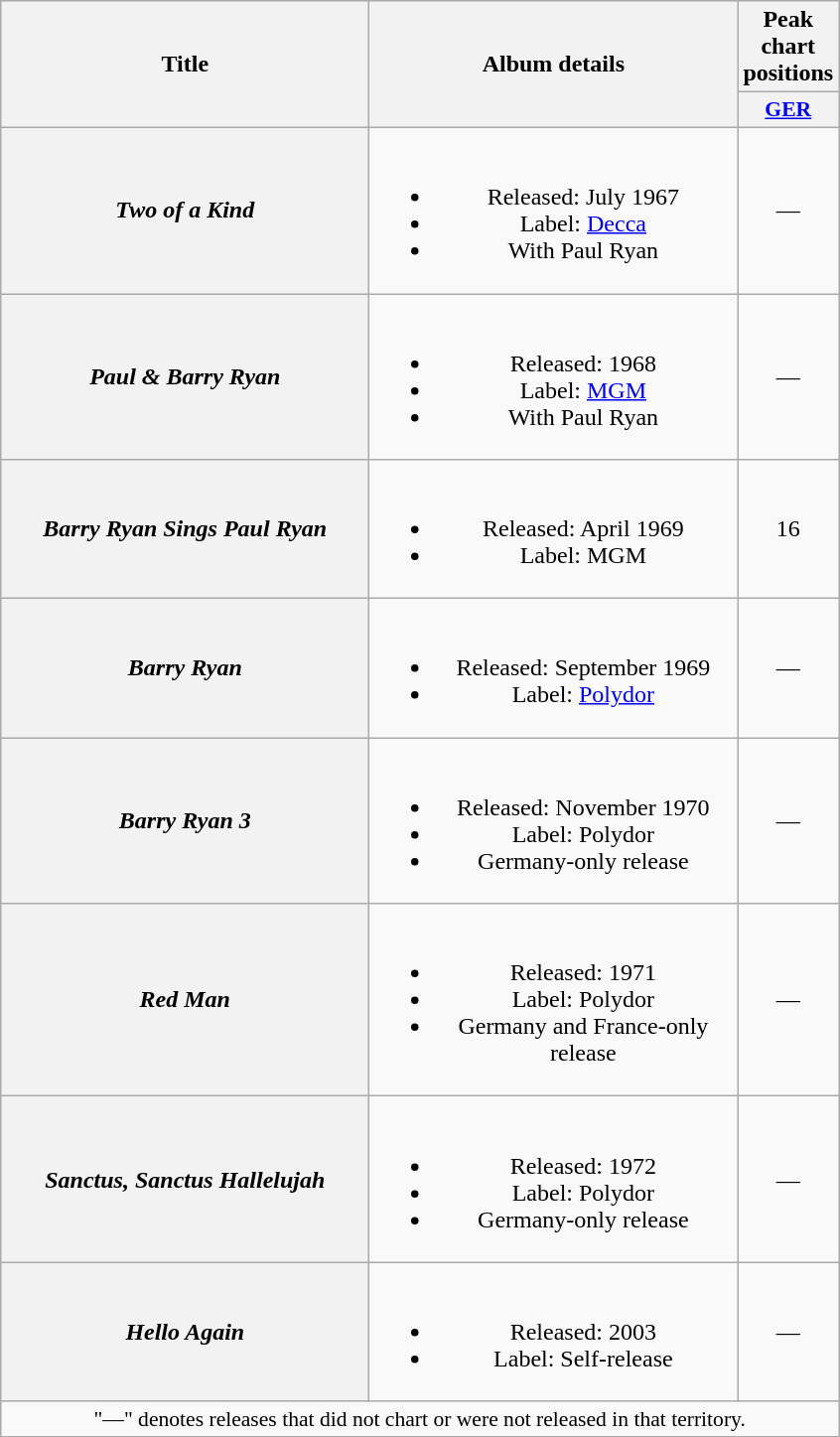<table class="wikitable plainrowheaders" style="text-align:center;">
<tr>
<th scope="col" rowspan="2" style="width:15em;">Title</th>
<th scope="col" rowspan="2" style="width:15em;">Album details</th>
<th>Peak chart positions</th>
</tr>
<tr>
<th scope="col" style="width:3em;font-size:90%;"><a href='#'>GER</a><br></th>
</tr>
<tr>
<th scope="row"><em>Two of a Kind</em></th>
<td><br><ul><li>Released: July 1967</li><li>Label: <a href='#'>Decca</a></li><li>With Paul Ryan</li></ul></td>
<td>—</td>
</tr>
<tr>
<th scope="row"><em>Paul & Barry Ryan</em></th>
<td><br><ul><li>Released: 1968</li><li>Label: <a href='#'>MGM</a></li><li>With Paul Ryan</li></ul></td>
<td>—</td>
</tr>
<tr>
<th scope="row"><em>Barry Ryan Sings Paul Ryan</em></th>
<td><br><ul><li>Released: April 1969</li><li>Label: MGM</li></ul></td>
<td>16</td>
</tr>
<tr>
<th scope="row"><em>Barry Ryan</em></th>
<td><br><ul><li>Released: September 1969</li><li>Label: <a href='#'>Polydor</a></li></ul></td>
<td>—</td>
</tr>
<tr>
<th scope="row"><em>Barry Ryan 3</em></th>
<td><br><ul><li>Released: November 1970</li><li>Label: Polydor</li><li>Germany-only release</li></ul></td>
<td>—</td>
</tr>
<tr>
<th scope="row"><em>Red Man</em></th>
<td><br><ul><li>Released: 1971</li><li>Label: Polydor</li><li>Germany and France-only release</li></ul></td>
<td>—</td>
</tr>
<tr>
<th scope="row"><em>Sanctus, Sanctus Hallelujah</em></th>
<td><br><ul><li>Released: 1972</li><li>Label: Polydor</li><li>Germany-only release</li></ul></td>
<td>—</td>
</tr>
<tr>
<th scope="row"><em>Hello Again</em></th>
<td><br><ul><li>Released: 2003</li><li>Label: Self-release</li></ul></td>
<td>—</td>
</tr>
<tr>
<td colspan="3" style="font-size:90%">"—" denotes releases that did not chart or were not released in that territory.</td>
</tr>
</table>
